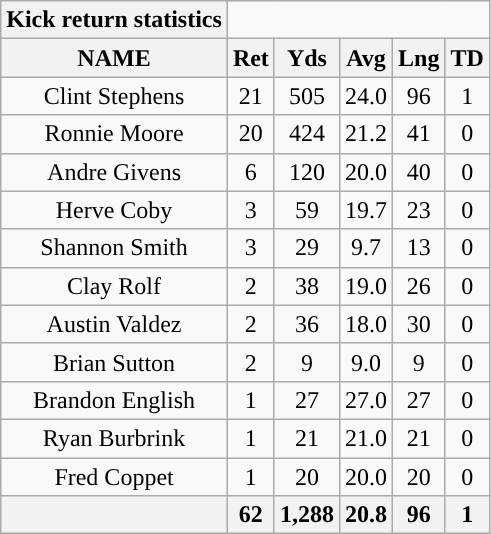<table class="wikitable" style="text-align:center;">
<tr>
<th style="text-align:center; ">Kick return statistics</th>
</tr>
<tr>
<th>NAME</th>
<th>Ret</th>
<th>Yds</th>
<th>Avg</th>
<th>Lng</th>
<th>TD</th>
</tr>
<tr>
<td>Clint Stephens</td>
<td>21</td>
<td>505</td>
<td>24.0</td>
<td>96</td>
<td>1</td>
</tr>
<tr>
<td>Ronnie Moore</td>
<td>20</td>
<td>424</td>
<td>21.2</td>
<td>41</td>
<td>0</td>
</tr>
<tr>
<td>Andre Givens</td>
<td>6</td>
<td>120</td>
<td>20.0</td>
<td>40</td>
<td>0</td>
</tr>
<tr>
<td>Herve Coby</td>
<td>3</td>
<td>59</td>
<td>19.7</td>
<td>23</td>
<td>0</td>
</tr>
<tr>
<td>Shannon Smith</td>
<td>3</td>
<td>29</td>
<td>9.7</td>
<td>13</td>
<td>0</td>
</tr>
<tr>
<td>Clay Rolf</td>
<td>2</td>
<td>38</td>
<td>19.0</td>
<td>26</td>
<td>0</td>
</tr>
<tr>
<td>Austin Valdez</td>
<td>2</td>
<td>36</td>
<td>18.0</td>
<td>30</td>
<td>0</td>
</tr>
<tr>
<td>Brian Sutton</td>
<td>2</td>
<td>9</td>
<td>9.0</td>
<td>9</td>
<td>0</td>
</tr>
<tr>
<td>Brandon English</td>
<td>1</td>
<td>27</td>
<td>27.0</td>
<td>27</td>
<td>0</td>
</tr>
<tr>
<td>Ryan Burbrink</td>
<td>1</td>
<td>21</td>
<td>21.0</td>
<td>21</td>
<td>0</td>
</tr>
<tr>
<td>Fred Coppet</td>
<td>1</td>
<td>20</td>
<td>20.0</td>
<td>20</td>
<td>0</td>
</tr>
<tr>
<th colspan="1"></th>
<th>62</th>
<th>1,288</th>
<th>20.8</th>
<th>96</th>
<th>1</th>
</tr>
</table>
